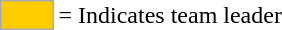<table>
<tr>
<td style="background:#fc0; border:1px solid #aaa; width:2em;"></td>
<td>= Indicates team leader</td>
</tr>
</table>
